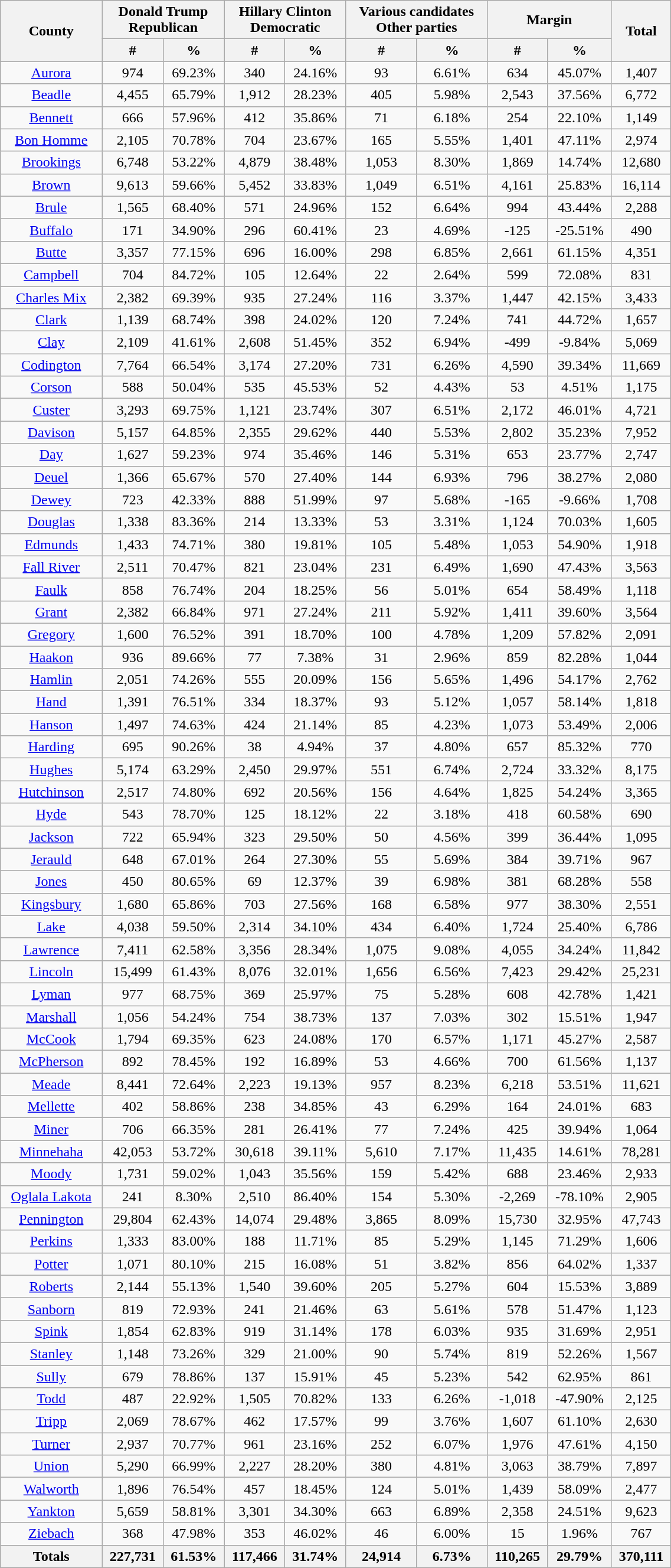<table width="60%" class="wikitable sortable">
<tr>
<th rowspan="2">County</th>
<th colspan="2">Donald Trump<br>Republican</th>
<th colspan="2">Hillary Clinton<br>Democratic</th>
<th colspan="2">Various candidates<br>Other parties</th>
<th colspan="2">Margin</th>
<th rowspan="2">Total</th>
</tr>
<tr>
<th style="text-align:center;" data-sort-type="number">#</th>
<th style="text-align:center;" data-sort-type="number">%</th>
<th style="text-align:center;" data-sort-type="number">#</th>
<th style="text-align:center;" data-sort-type="number">%</th>
<th style="text-align:center;" data-sort-type="number">#</th>
<th style="text-align:center;" data-sort-type="number">%</th>
<th style="text-align:center;" data-sort-type="number">#</th>
<th style="text-align:center;" data-sort-type="number">%</th>
</tr>
<tr style="text-align:center;">
<td><a href='#'>Aurora</a></td>
<td>974</td>
<td>69.23%</td>
<td>340</td>
<td>24.16%</td>
<td>93</td>
<td>6.61%</td>
<td>634</td>
<td>45.07%</td>
<td>1,407</td>
</tr>
<tr style="text-align:center;">
<td><a href='#'>Beadle</a></td>
<td>4,455</td>
<td>65.79%</td>
<td>1,912</td>
<td>28.23%</td>
<td>405</td>
<td>5.98%</td>
<td>2,543</td>
<td>37.56%</td>
<td>6,772</td>
</tr>
<tr style="text-align:center;">
<td><a href='#'>Bennett</a></td>
<td>666</td>
<td>57.96%</td>
<td>412</td>
<td>35.86%</td>
<td>71</td>
<td>6.18%</td>
<td>254</td>
<td>22.10%</td>
<td>1,149</td>
</tr>
<tr style="text-align:center;">
<td><a href='#'>Bon Homme</a></td>
<td>2,105</td>
<td>70.78%</td>
<td>704</td>
<td>23.67%</td>
<td>165</td>
<td>5.55%</td>
<td>1,401</td>
<td>47.11%</td>
<td>2,974</td>
</tr>
<tr style="text-align:center;">
<td><a href='#'>Brookings</a></td>
<td>6,748</td>
<td>53.22%</td>
<td>4,879</td>
<td>38.48%</td>
<td>1,053</td>
<td>8.30%</td>
<td>1,869</td>
<td>14.74%</td>
<td>12,680</td>
</tr>
<tr style="text-align:center;">
<td><a href='#'>Brown</a></td>
<td>9,613</td>
<td>59.66%</td>
<td>5,452</td>
<td>33.83%</td>
<td>1,049</td>
<td>6.51%</td>
<td>4,161</td>
<td>25.83%</td>
<td>16,114</td>
</tr>
<tr style="text-align:center;">
<td><a href='#'>Brule</a></td>
<td>1,565</td>
<td>68.40%</td>
<td>571</td>
<td>24.96%</td>
<td>152</td>
<td>6.64%</td>
<td>994</td>
<td>43.44%</td>
<td>2,288</td>
</tr>
<tr style="text-align:center;">
<td><a href='#'>Buffalo</a></td>
<td>171</td>
<td>34.90%</td>
<td>296</td>
<td>60.41%</td>
<td>23</td>
<td>4.69%</td>
<td>-125</td>
<td>-25.51%</td>
<td>490</td>
</tr>
<tr style="text-align:center;">
<td><a href='#'>Butte</a></td>
<td>3,357</td>
<td>77.15%</td>
<td>696</td>
<td>16.00%</td>
<td>298</td>
<td>6.85%</td>
<td>2,661</td>
<td>61.15%</td>
<td>4,351</td>
</tr>
<tr style="text-align:center;">
<td><a href='#'>Campbell</a></td>
<td>704</td>
<td>84.72%</td>
<td>105</td>
<td>12.64%</td>
<td>22</td>
<td>2.64%</td>
<td>599</td>
<td>72.08%</td>
<td>831</td>
</tr>
<tr style="text-align:center;">
<td><a href='#'>Charles Mix</a></td>
<td>2,382</td>
<td>69.39%</td>
<td>935</td>
<td>27.24%</td>
<td>116</td>
<td>3.37%</td>
<td>1,447</td>
<td>42.15%</td>
<td>3,433</td>
</tr>
<tr style="text-align:center;">
<td><a href='#'>Clark</a></td>
<td>1,139</td>
<td>68.74%</td>
<td>398</td>
<td>24.02%</td>
<td>120</td>
<td>7.24%</td>
<td>741</td>
<td>44.72%</td>
<td>1,657</td>
</tr>
<tr style="text-align:center;">
<td><a href='#'>Clay</a></td>
<td>2,109</td>
<td>41.61%</td>
<td>2,608</td>
<td>51.45%</td>
<td>352</td>
<td>6.94%</td>
<td>-499</td>
<td>-9.84%</td>
<td>5,069</td>
</tr>
<tr style="text-align:center;">
<td><a href='#'>Codington</a></td>
<td>7,764</td>
<td>66.54%</td>
<td>3,174</td>
<td>27.20%</td>
<td>731</td>
<td>6.26%</td>
<td>4,590</td>
<td>39.34%</td>
<td>11,669</td>
</tr>
<tr style="text-align:center;">
<td><a href='#'>Corson</a></td>
<td>588</td>
<td>50.04%</td>
<td>535</td>
<td>45.53%</td>
<td>52</td>
<td>4.43%</td>
<td>53</td>
<td>4.51%</td>
<td>1,175</td>
</tr>
<tr style="text-align:center;">
<td><a href='#'>Custer</a></td>
<td>3,293</td>
<td>69.75%</td>
<td>1,121</td>
<td>23.74%</td>
<td>307</td>
<td>6.51%</td>
<td>2,172</td>
<td>46.01%</td>
<td>4,721</td>
</tr>
<tr style="text-align:center;">
<td><a href='#'>Davison</a></td>
<td>5,157</td>
<td>64.85%</td>
<td>2,355</td>
<td>29.62%</td>
<td>440</td>
<td>5.53%</td>
<td>2,802</td>
<td>35.23%</td>
<td>7,952</td>
</tr>
<tr style="text-align:center;">
<td><a href='#'>Day</a></td>
<td>1,627</td>
<td>59.23%</td>
<td>974</td>
<td>35.46%</td>
<td>146</td>
<td>5.31%</td>
<td>653</td>
<td>23.77%</td>
<td>2,747</td>
</tr>
<tr style="text-align:center;">
<td><a href='#'>Deuel</a></td>
<td>1,366</td>
<td>65.67%</td>
<td>570</td>
<td>27.40%</td>
<td>144</td>
<td>6.93%</td>
<td>796</td>
<td>38.27%</td>
<td>2,080</td>
</tr>
<tr style="text-align:center;">
<td><a href='#'>Dewey</a></td>
<td>723</td>
<td>42.33%</td>
<td>888</td>
<td>51.99%</td>
<td>97</td>
<td>5.68%</td>
<td>-165</td>
<td>-9.66%</td>
<td>1,708</td>
</tr>
<tr style="text-align:center;">
<td><a href='#'>Douglas</a></td>
<td>1,338</td>
<td>83.36%</td>
<td>214</td>
<td>13.33%</td>
<td>53</td>
<td>3.31%</td>
<td>1,124</td>
<td>70.03%</td>
<td>1,605</td>
</tr>
<tr style="text-align:center;">
<td><a href='#'>Edmunds</a></td>
<td>1,433</td>
<td>74.71%</td>
<td>380</td>
<td>19.81%</td>
<td>105</td>
<td>5.48%</td>
<td>1,053</td>
<td>54.90%</td>
<td>1,918</td>
</tr>
<tr style="text-align:center;">
<td><a href='#'>Fall River</a></td>
<td>2,511</td>
<td>70.47%</td>
<td>821</td>
<td>23.04%</td>
<td>231</td>
<td>6.49%</td>
<td>1,690</td>
<td>47.43%</td>
<td>3,563</td>
</tr>
<tr style="text-align:center;">
<td><a href='#'>Faulk</a></td>
<td>858</td>
<td>76.74%</td>
<td>204</td>
<td>18.25%</td>
<td>56</td>
<td>5.01%</td>
<td>654</td>
<td>58.49%</td>
<td>1,118</td>
</tr>
<tr style="text-align:center;">
<td><a href='#'>Grant</a></td>
<td>2,382</td>
<td>66.84%</td>
<td>971</td>
<td>27.24%</td>
<td>211</td>
<td>5.92%</td>
<td>1,411</td>
<td>39.60%</td>
<td>3,564</td>
</tr>
<tr style="text-align:center;">
<td><a href='#'>Gregory</a></td>
<td>1,600</td>
<td>76.52%</td>
<td>391</td>
<td>18.70%</td>
<td>100</td>
<td>4.78%</td>
<td>1,209</td>
<td>57.82%</td>
<td>2,091</td>
</tr>
<tr style="text-align:center;">
<td><a href='#'>Haakon</a></td>
<td>936</td>
<td>89.66%</td>
<td>77</td>
<td>7.38%</td>
<td>31</td>
<td>2.96%</td>
<td>859</td>
<td>82.28%</td>
<td>1,044</td>
</tr>
<tr style="text-align:center;">
<td><a href='#'>Hamlin</a></td>
<td>2,051</td>
<td>74.26%</td>
<td>555</td>
<td>20.09%</td>
<td>156</td>
<td>5.65%</td>
<td>1,496</td>
<td>54.17%</td>
<td>2,762</td>
</tr>
<tr style="text-align:center;">
<td><a href='#'>Hand</a></td>
<td>1,391</td>
<td>76.51%</td>
<td>334</td>
<td>18.37%</td>
<td>93</td>
<td>5.12%</td>
<td>1,057</td>
<td>58.14%</td>
<td>1,818</td>
</tr>
<tr style="text-align:center;">
<td><a href='#'>Hanson</a></td>
<td>1,497</td>
<td>74.63%</td>
<td>424</td>
<td>21.14%</td>
<td>85</td>
<td>4.23%</td>
<td>1,073</td>
<td>53.49%</td>
<td>2,006</td>
</tr>
<tr style="text-align:center;">
<td><a href='#'>Harding</a></td>
<td>695</td>
<td>90.26%</td>
<td>38</td>
<td>4.94%</td>
<td>37</td>
<td>4.80%</td>
<td>657</td>
<td>85.32%</td>
<td>770</td>
</tr>
<tr style="text-align:center;">
<td><a href='#'>Hughes</a></td>
<td>5,174</td>
<td>63.29%</td>
<td>2,450</td>
<td>29.97%</td>
<td>551</td>
<td>6.74%</td>
<td>2,724</td>
<td>33.32%</td>
<td>8,175</td>
</tr>
<tr style="text-align:center;">
<td><a href='#'>Hutchinson</a></td>
<td>2,517</td>
<td>74.80%</td>
<td>692</td>
<td>20.56%</td>
<td>156</td>
<td>4.64%</td>
<td>1,825</td>
<td>54.24%</td>
<td>3,365</td>
</tr>
<tr style="text-align:center;">
<td><a href='#'>Hyde</a></td>
<td>543</td>
<td>78.70%</td>
<td>125</td>
<td>18.12%</td>
<td>22</td>
<td>3.18%</td>
<td>418</td>
<td>60.58%</td>
<td>690</td>
</tr>
<tr style="text-align:center;">
<td><a href='#'>Jackson</a></td>
<td>722</td>
<td>65.94%</td>
<td>323</td>
<td>29.50%</td>
<td>50</td>
<td>4.56%</td>
<td>399</td>
<td>36.44%</td>
<td>1,095</td>
</tr>
<tr style="text-align:center;">
<td><a href='#'>Jerauld</a></td>
<td>648</td>
<td>67.01%</td>
<td>264</td>
<td>27.30%</td>
<td>55</td>
<td>5.69%</td>
<td>384</td>
<td>39.71%</td>
<td>967</td>
</tr>
<tr style="text-align:center;">
<td><a href='#'>Jones</a></td>
<td>450</td>
<td>80.65%</td>
<td>69</td>
<td>12.37%</td>
<td>39</td>
<td>6.98%</td>
<td>381</td>
<td>68.28%</td>
<td>558</td>
</tr>
<tr style="text-align:center;">
<td><a href='#'>Kingsbury</a></td>
<td>1,680</td>
<td>65.86%</td>
<td>703</td>
<td>27.56%</td>
<td>168</td>
<td>6.58%</td>
<td>977</td>
<td>38.30%</td>
<td>2,551</td>
</tr>
<tr style="text-align:center;">
<td><a href='#'>Lake</a></td>
<td>4,038</td>
<td>59.50%</td>
<td>2,314</td>
<td>34.10%</td>
<td>434</td>
<td>6.40%</td>
<td>1,724</td>
<td>25.40%</td>
<td>6,786</td>
</tr>
<tr style="text-align:center;">
<td><a href='#'>Lawrence</a></td>
<td>7,411</td>
<td>62.58%</td>
<td>3,356</td>
<td>28.34%</td>
<td>1,075</td>
<td>9.08%</td>
<td>4,055</td>
<td>34.24%</td>
<td>11,842</td>
</tr>
<tr style="text-align:center;">
<td><a href='#'>Lincoln</a></td>
<td>15,499</td>
<td>61.43%</td>
<td>8,076</td>
<td>32.01%</td>
<td>1,656</td>
<td>6.56%</td>
<td>7,423</td>
<td>29.42%</td>
<td>25,231</td>
</tr>
<tr style="text-align:center;">
<td><a href='#'>Lyman</a></td>
<td>977</td>
<td>68.75%</td>
<td>369</td>
<td>25.97%</td>
<td>75</td>
<td>5.28%</td>
<td>608</td>
<td>42.78%</td>
<td>1,421</td>
</tr>
<tr style="text-align:center;">
<td><a href='#'>Marshall</a></td>
<td>1,056</td>
<td>54.24%</td>
<td>754</td>
<td>38.73%</td>
<td>137</td>
<td>7.03%</td>
<td>302</td>
<td>15.51%</td>
<td>1,947</td>
</tr>
<tr style="text-align:center;">
<td><a href='#'>McCook</a></td>
<td>1,794</td>
<td>69.35%</td>
<td>623</td>
<td>24.08%</td>
<td>170</td>
<td>6.57%</td>
<td>1,171</td>
<td>45.27%</td>
<td>2,587</td>
</tr>
<tr style="text-align:center;">
<td><a href='#'>McPherson</a></td>
<td>892</td>
<td>78.45%</td>
<td>192</td>
<td>16.89%</td>
<td>53</td>
<td>4.66%</td>
<td>700</td>
<td>61.56%</td>
<td>1,137</td>
</tr>
<tr style="text-align:center;">
<td><a href='#'>Meade</a></td>
<td>8,441</td>
<td>72.64%</td>
<td>2,223</td>
<td>19.13%</td>
<td>957</td>
<td>8.23%</td>
<td>6,218</td>
<td>53.51%</td>
<td>11,621</td>
</tr>
<tr style="text-align:center;">
<td><a href='#'>Mellette</a></td>
<td>402</td>
<td>58.86%</td>
<td>238</td>
<td>34.85%</td>
<td>43</td>
<td>6.29%</td>
<td>164</td>
<td>24.01%</td>
<td>683</td>
</tr>
<tr style="text-align:center;">
<td><a href='#'>Miner</a></td>
<td>706</td>
<td>66.35%</td>
<td>281</td>
<td>26.41%</td>
<td>77</td>
<td>7.24%</td>
<td>425</td>
<td>39.94%</td>
<td>1,064</td>
</tr>
<tr style="text-align:center;">
<td><a href='#'>Minnehaha</a></td>
<td>42,053</td>
<td>53.72%</td>
<td>30,618</td>
<td>39.11%</td>
<td>5,610</td>
<td>7.17%</td>
<td>11,435</td>
<td>14.61%</td>
<td>78,281</td>
</tr>
<tr style="text-align:center;">
<td><a href='#'>Moody</a></td>
<td>1,731</td>
<td>59.02%</td>
<td>1,043</td>
<td>35.56%</td>
<td>159</td>
<td>5.42%</td>
<td>688</td>
<td>23.46%</td>
<td>2,933</td>
</tr>
<tr style="text-align:center;">
<td><a href='#'>Oglala Lakota</a></td>
<td>241</td>
<td>8.30%</td>
<td>2,510</td>
<td>86.40%</td>
<td>154</td>
<td>5.30%</td>
<td>-2,269</td>
<td>-78.10%</td>
<td>2,905</td>
</tr>
<tr style="text-align:center;">
<td><a href='#'>Pennington</a></td>
<td>29,804</td>
<td>62.43%</td>
<td>14,074</td>
<td>29.48%</td>
<td>3,865</td>
<td>8.09%</td>
<td>15,730</td>
<td>32.95%</td>
<td>47,743</td>
</tr>
<tr style="text-align:center;">
<td><a href='#'>Perkins</a></td>
<td>1,333</td>
<td>83.00%</td>
<td>188</td>
<td>11.71%</td>
<td>85</td>
<td>5.29%</td>
<td>1,145</td>
<td>71.29%</td>
<td>1,606</td>
</tr>
<tr style="text-align:center;">
<td><a href='#'>Potter</a></td>
<td>1,071</td>
<td>80.10%</td>
<td>215</td>
<td>16.08%</td>
<td>51</td>
<td>3.82%</td>
<td>856</td>
<td>64.02%</td>
<td>1,337</td>
</tr>
<tr style="text-align:center;">
<td><a href='#'>Roberts</a></td>
<td>2,144</td>
<td>55.13%</td>
<td>1,540</td>
<td>39.60%</td>
<td>205</td>
<td>5.27%</td>
<td>604</td>
<td>15.53%</td>
<td>3,889</td>
</tr>
<tr style="text-align:center;">
<td><a href='#'>Sanborn</a></td>
<td>819</td>
<td>72.93%</td>
<td>241</td>
<td>21.46%</td>
<td>63</td>
<td>5.61%</td>
<td>578</td>
<td>51.47%</td>
<td>1,123</td>
</tr>
<tr style="text-align:center;">
<td><a href='#'>Spink</a></td>
<td>1,854</td>
<td>62.83%</td>
<td>919</td>
<td>31.14%</td>
<td>178</td>
<td>6.03%</td>
<td>935</td>
<td>31.69%</td>
<td>2,951</td>
</tr>
<tr style="text-align:center;">
<td><a href='#'>Stanley</a></td>
<td>1,148</td>
<td>73.26%</td>
<td>329</td>
<td>21.00%</td>
<td>90</td>
<td>5.74%</td>
<td>819</td>
<td>52.26%</td>
<td>1,567</td>
</tr>
<tr style="text-align:center;">
<td><a href='#'>Sully</a></td>
<td>679</td>
<td>78.86%</td>
<td>137</td>
<td>15.91%</td>
<td>45</td>
<td>5.23%</td>
<td>542</td>
<td>62.95%</td>
<td>861</td>
</tr>
<tr style="text-align:center;">
<td><a href='#'>Todd</a></td>
<td>487</td>
<td>22.92%</td>
<td>1,505</td>
<td>70.82%</td>
<td>133</td>
<td>6.26%</td>
<td>-1,018</td>
<td>-47.90%</td>
<td>2,125</td>
</tr>
<tr style="text-align:center;">
<td><a href='#'>Tripp</a></td>
<td>2,069</td>
<td>78.67%</td>
<td>462</td>
<td>17.57%</td>
<td>99</td>
<td>3.76%</td>
<td>1,607</td>
<td>61.10%</td>
<td>2,630</td>
</tr>
<tr style="text-align:center;">
<td><a href='#'>Turner</a></td>
<td>2,937</td>
<td>70.77%</td>
<td>961</td>
<td>23.16%</td>
<td>252</td>
<td>6.07%</td>
<td>1,976</td>
<td>47.61%</td>
<td>4,150</td>
</tr>
<tr style="text-align:center;">
<td><a href='#'>Union</a></td>
<td>5,290</td>
<td>66.99%</td>
<td>2,227</td>
<td>28.20%</td>
<td>380</td>
<td>4.81%</td>
<td>3,063</td>
<td>38.79%</td>
<td>7,897</td>
</tr>
<tr style="text-align:center;">
<td><a href='#'>Walworth</a></td>
<td>1,896</td>
<td>76.54%</td>
<td>457</td>
<td>18.45%</td>
<td>124</td>
<td>5.01%</td>
<td>1,439</td>
<td>58.09%</td>
<td>2,477</td>
</tr>
<tr style="text-align:center;">
<td><a href='#'>Yankton</a></td>
<td>5,659</td>
<td>58.81%</td>
<td>3,301</td>
<td>34.30%</td>
<td>663</td>
<td>6.89%</td>
<td>2,358</td>
<td>24.51%</td>
<td>9,623</td>
</tr>
<tr style="text-align:center;">
<td><a href='#'>Ziebach</a></td>
<td>368</td>
<td>47.98%</td>
<td>353</td>
<td>46.02%</td>
<td>46</td>
<td>6.00%</td>
<td>15</td>
<td>1.96%</td>
<td>767</td>
</tr>
<tr>
<th>Totals</th>
<th>227,731</th>
<th>61.53%</th>
<th>117,466</th>
<th>31.74%</th>
<th>24,914</th>
<th>6.73%</th>
<th>110,265</th>
<th>29.79%</th>
<th>370,111</th>
</tr>
</table>
